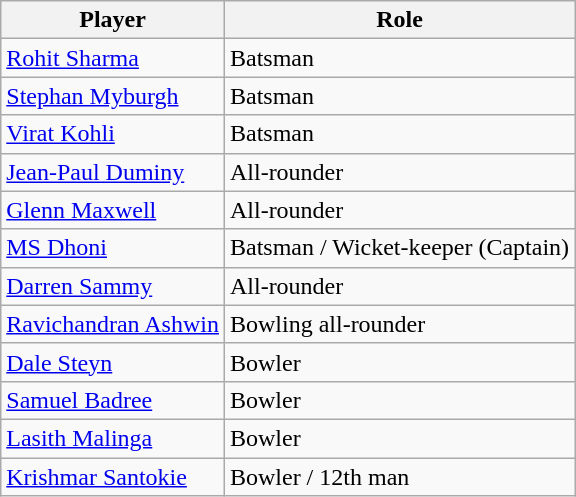<table class="wikitable">
<tr>
<th>Player</th>
<th>Role</th>
</tr>
<tr>
<td> <a href='#'>Rohit Sharma</a></td>
<td>Batsman</td>
</tr>
<tr>
<td> <a href='#'>Stephan Myburgh</a></td>
<td>Batsman</td>
</tr>
<tr>
<td> <a href='#'>Virat Kohli</a></td>
<td>Batsman</td>
</tr>
<tr>
<td> <a href='#'>Jean-Paul Duminy</a></td>
<td>All-rounder</td>
</tr>
<tr>
<td> <a href='#'>Glenn Maxwell</a></td>
<td>All-rounder</td>
</tr>
<tr>
<td> <a href='#'>MS Dhoni</a></td>
<td>Batsman / Wicket-keeper (Captain)</td>
</tr>
<tr>
<td> <a href='#'>Darren Sammy</a></td>
<td>All-rounder</td>
</tr>
<tr>
<td> <a href='#'>Ravichandran Ashwin</a></td>
<td>Bowling all-rounder</td>
</tr>
<tr>
<td> <a href='#'>Dale Steyn</a></td>
<td>Bowler</td>
</tr>
<tr>
<td> <a href='#'>Samuel Badree</a></td>
<td>Bowler</td>
</tr>
<tr>
<td> <a href='#'>Lasith Malinga</a></td>
<td>Bowler</td>
</tr>
<tr>
<td> <a href='#'>Krishmar Santokie</a></td>
<td>Bowler / 12th man</td>
</tr>
</table>
